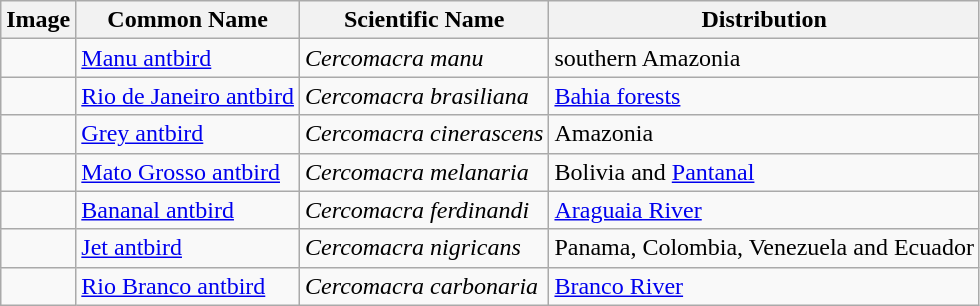<table class="wikitable">
<tr>
<th>Image</th>
<th>Common Name</th>
<th>Scientific Name</th>
<th>Distribution</th>
</tr>
<tr>
<td></td>
<td><a href='#'>Manu antbird</a></td>
<td><em>Cercomacra manu</em></td>
<td>southern Amazonia</td>
</tr>
<tr>
<td></td>
<td><a href='#'>Rio de Janeiro antbird</a></td>
<td><em>Cercomacra brasiliana</em></td>
<td><a href='#'>Bahia forests</a></td>
</tr>
<tr>
<td></td>
<td><a href='#'>Grey antbird</a></td>
<td><em>Cercomacra cinerascens</em></td>
<td>Amazonia</td>
</tr>
<tr>
<td></td>
<td><a href='#'>Mato Grosso antbird</a></td>
<td><em>Cercomacra melanaria</em></td>
<td>Bolivia and <a href='#'>Pantanal</a></td>
</tr>
<tr>
<td></td>
<td><a href='#'>Bananal antbird</a></td>
<td><em>Cercomacra ferdinandi</em></td>
<td><a href='#'>Araguaia River</a></td>
</tr>
<tr>
<td></td>
<td><a href='#'>Jet antbird</a></td>
<td><em>Cercomacra nigricans</em></td>
<td>Panama, Colombia, Venezuela and Ecuador</td>
</tr>
<tr>
<td></td>
<td><a href='#'>Rio Branco antbird</a></td>
<td><em>Cercomacra carbonaria</em></td>
<td><a href='#'>Branco River</a></td>
</tr>
</table>
